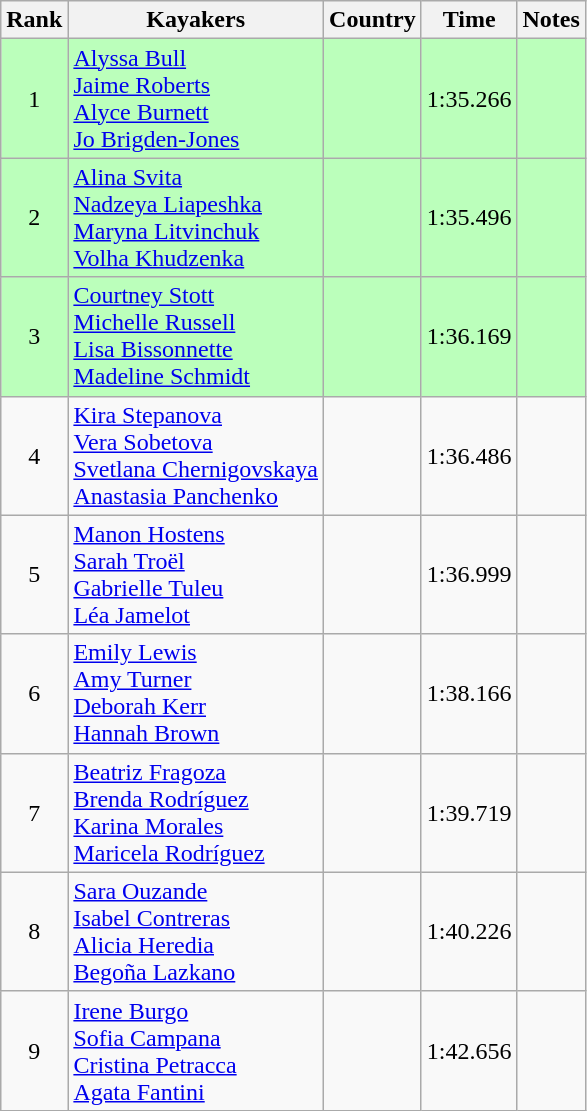<table class="wikitable" style="text-align:center">
<tr>
<th>Rank</th>
<th>Kayakers</th>
<th>Country</th>
<th>Time</th>
<th>Notes</th>
</tr>
<tr bgcolor=bbffbb>
<td>1</td>
<td align="left"><a href='#'>Alyssa Bull</a><br><a href='#'>Jaime Roberts</a><br><a href='#'>Alyce Burnett</a><br><a href='#'>Jo Brigden-Jones</a></td>
<td align="left"></td>
<td>1:35.266</td>
<td></td>
</tr>
<tr bgcolor=bbffbb>
<td>2</td>
<td align="left"><a href='#'>Alina Svita</a><br><a href='#'>Nadzeya Liapeshka</a><br><a href='#'>Maryna Litvinchuk</a><br><a href='#'>Volha Khudzenka</a></td>
<td align="left"></td>
<td>1:35.496</td>
<td></td>
</tr>
<tr bgcolor=bbffbb>
<td>3</td>
<td align="left"><a href='#'>Courtney Stott</a><br><a href='#'>Michelle Russell</a><br><a href='#'>Lisa Bissonnette</a><br><a href='#'>Madeline Schmidt</a></td>
<td align="left"></td>
<td>1:36.169</td>
<td></td>
</tr>
<tr>
<td>4</td>
<td align="left"><a href='#'>Kira Stepanova</a><br><a href='#'>Vera Sobetova</a><br><a href='#'>Svetlana Chernigovskaya</a><br><a href='#'>Anastasia Panchenko</a></td>
<td align="left"></td>
<td>1:36.486</td>
<td></td>
</tr>
<tr>
<td>5</td>
<td align="left"><a href='#'>Manon Hostens</a><br><a href='#'>Sarah Troël</a><br><a href='#'>Gabrielle Tuleu</a><br><a href='#'>Léa Jamelot</a></td>
<td align="left"></td>
<td>1:36.999</td>
<td></td>
</tr>
<tr>
<td>6</td>
<td align="left"><a href='#'>Emily Lewis</a><br><a href='#'>Amy Turner</a><br><a href='#'>Deborah Kerr</a><br><a href='#'>Hannah Brown</a></td>
<td align="left"></td>
<td>1:38.166</td>
<td></td>
</tr>
<tr>
<td>7</td>
<td align="left"><a href='#'>Beatriz Fragoza</a><br><a href='#'>Brenda Rodríguez</a><br><a href='#'>Karina Morales</a><br><a href='#'>Maricela Rodríguez</a></td>
<td align="left"></td>
<td>1:39.719</td>
<td></td>
</tr>
<tr>
<td>8</td>
<td align="left"><a href='#'>Sara Ouzande</a><br><a href='#'>Isabel Contreras</a><br><a href='#'>Alicia Heredia</a><br><a href='#'>Begoña Lazkano</a></td>
<td align="left"></td>
<td>1:40.226</td>
<td></td>
</tr>
<tr>
<td>9</td>
<td align="left"><a href='#'>Irene Burgo</a><br><a href='#'>Sofia Campana</a><br><a href='#'>Cristina Petracca</a><br><a href='#'>Agata Fantini</a></td>
<td align="left"></td>
<td>1:42.656</td>
<td></td>
</tr>
</table>
